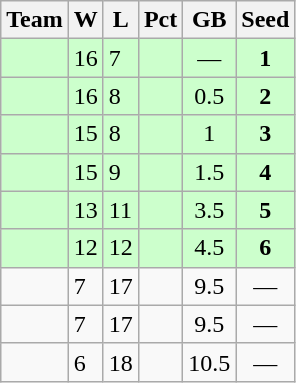<table class=wikitable>
<tr>
<th>Team</th>
<th>W</th>
<th>L</th>
<th>Pct</th>
<th>GB</th>
<th>Seed</th>
</tr>
<tr bgcolor=ccffcc>
<td></td>
<td>16</td>
<td>7</td>
<td></td>
<td style="text-align:center;">—</td>
<td style="text-align:center;"><strong>1</strong></td>
</tr>
<tr bgcolor=ccffcc>
<td></td>
<td>16</td>
<td>8</td>
<td></td>
<td style="text-align:center;">0.5</td>
<td style="text-align:center;"><strong>2</strong></td>
</tr>
<tr bgcolor=ccffcc>
<td></td>
<td>15</td>
<td>8</td>
<td></td>
<td style="text-align:center;">1</td>
<td style="text-align:center;"><strong>3</strong></td>
</tr>
<tr bgcolor=ccffcc>
<td></td>
<td>15</td>
<td>9</td>
<td></td>
<td style="text-align:center;">1.5</td>
<td style="text-align:center;"><strong>4</strong></td>
</tr>
<tr bgcolor=ccffcc>
<td></td>
<td>13</td>
<td>11</td>
<td></td>
<td style="text-align:center;">3.5</td>
<td style="text-align:center;"><strong>5</strong></td>
</tr>
<tr bgcolor=ccffcc>
<td></td>
<td>12</td>
<td>12</td>
<td></td>
<td style="text-align:center;">4.5</td>
<td style="text-align:center;"><strong>6</strong></td>
</tr>
<tr>
<td></td>
<td>7</td>
<td>17</td>
<td></td>
<td style="text-align:center;">9.5</td>
<td style="text-align:center;">—</td>
</tr>
<tr>
<td></td>
<td>7</td>
<td>17</td>
<td></td>
<td style="text-align:center;">9.5</td>
<td style="text-align:center;">—</td>
</tr>
<tr>
<td></td>
<td>6</td>
<td>18</td>
<td></td>
<td style="text-align:center;">10.5</td>
<td style="text-align:center;">—</td>
</tr>
</table>
